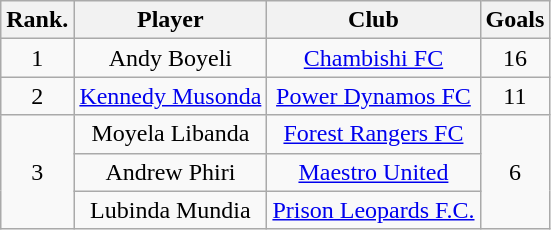<table class="wikitable" style="text-align:center;">
<tr>
<th>Rank.</th>
<th>Player</th>
<th>Club</th>
<th>Goals</th>
</tr>
<tr>
<td>1</td>
<td> Andy Boyeli</td>
<td><a href='#'>Chambishi FC</a></td>
<td>16</td>
</tr>
<tr>
<td>2</td>
<td> <a href='#'>Kennedy Musonda</a></td>
<td><a href='#'>Power Dynamos FC</a></td>
<td>11</td>
</tr>
<tr>
<td rowspan=3>3</td>
<td> Moyela Libanda</td>
<td><a href='#'>Forest Rangers FC</a></td>
<td rowspan=3>6</td>
</tr>
<tr>
<td> Andrew Phiri</td>
<td><a href='#'>Maestro United</a></td>
</tr>
<tr>
<td> Lubinda Mundia</td>
<td><a href='#'>Prison Leopards F.C.</a></td>
</tr>
</table>
